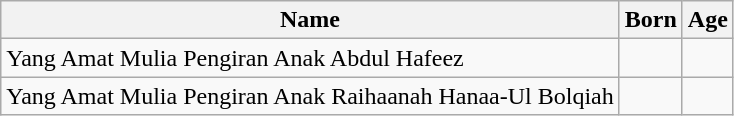<table class="wikitable">
<tr>
<th>Name</th>
<th>Born</th>
<th>Age</th>
</tr>
<tr>
<td>Yang Amat Mulia Pengiran Anak Abdul Hafeez</td>
<td></td>
<td></td>
</tr>
<tr>
<td>Yang Amat Mulia Pengiran Anak Raihaanah Hanaa-Ul Bolqiah</td>
<td></td>
<td></td>
</tr>
</table>
